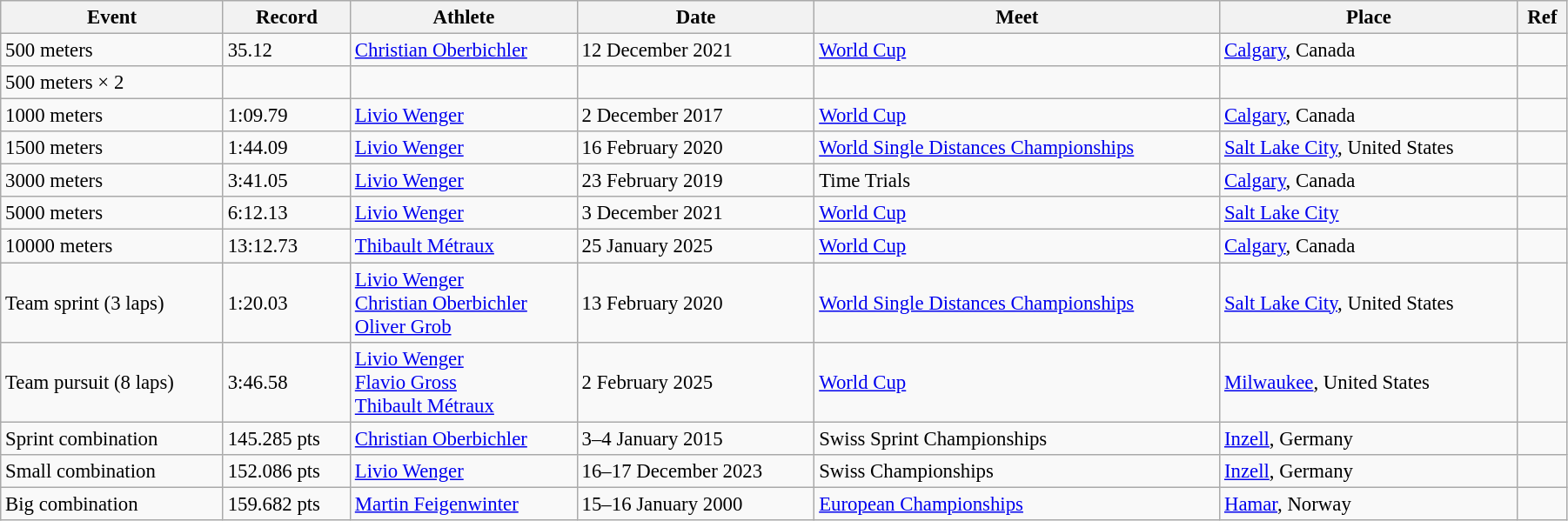<table class="wikitable" style="font-size:95%; width: 95%;">
<tr>
<th>Event</th>
<th>Record</th>
<th>Athlete</th>
<th>Date</th>
<th>Meet</th>
<th>Place</th>
<th>Ref</th>
</tr>
<tr>
<td>500 meters</td>
<td>35.12</td>
<td><a href='#'>Christian Oberbichler</a></td>
<td>12 December 2021</td>
<td><a href='#'>World Cup</a></td>
<td><a href='#'>Calgary</a>, Canada</td>
<td></td>
</tr>
<tr>
<td>500 meters × 2</td>
<td></td>
<td></td>
<td></td>
<td></td>
<td></td>
<td></td>
</tr>
<tr>
<td>1000 meters</td>
<td>1:09.79</td>
<td><a href='#'>Livio Wenger</a></td>
<td>2 December 2017</td>
<td><a href='#'>World Cup</a></td>
<td><a href='#'>Calgary</a>, Canada</td>
<td></td>
</tr>
<tr>
<td>1500 meters</td>
<td>1:44.09</td>
<td><a href='#'>Livio Wenger</a></td>
<td>16 February 2020</td>
<td><a href='#'>World Single Distances Championships</a></td>
<td><a href='#'>Salt Lake City</a>, United States</td>
<td></td>
</tr>
<tr>
<td>3000 meters</td>
<td>3:41.05</td>
<td><a href='#'>Livio Wenger</a></td>
<td>23 February 2019</td>
<td>Time Trials</td>
<td><a href='#'>Calgary</a>, Canada</td>
<td></td>
</tr>
<tr>
<td>5000 meters</td>
<td>6:12.13</td>
<td><a href='#'>Livio Wenger</a></td>
<td>3 December 2021</td>
<td><a href='#'>World Cup</a></td>
<td><a href='#'>Salt Lake City</a></td>
<td></td>
</tr>
<tr>
<td>10000 meters</td>
<td>13:12.73</td>
<td><a href='#'>Thibault Métraux</a></td>
<td>25 January 2025</td>
<td><a href='#'>World Cup</a></td>
<td><a href='#'>Calgary</a>, Canada</td>
<td></td>
</tr>
<tr>
<td>Team sprint (3 laps)</td>
<td>1:20.03</td>
<td><a href='#'>Livio Wenger</a><br><a href='#'>Christian Oberbichler</a><br><a href='#'>Oliver Grob</a></td>
<td>13 February 2020</td>
<td><a href='#'>World Single Distances Championships</a></td>
<td><a href='#'>Salt Lake City</a>, United States</td>
<td></td>
</tr>
<tr>
<td>Team pursuit (8 laps)</td>
<td>3:46.58</td>
<td><a href='#'>Livio Wenger</a><br><a href='#'>Flavio Gross</a><br><a href='#'>Thibault Métraux</a></td>
<td>2 February 2025</td>
<td><a href='#'>World Cup</a></td>
<td><a href='#'>Milwaukee</a>, United States</td>
<td></td>
</tr>
<tr>
<td>Sprint combination</td>
<td>145.285 pts</td>
<td><a href='#'>Christian Oberbichler</a></td>
<td>3–4 January 2015</td>
<td>Swiss Sprint Championships</td>
<td><a href='#'>Inzell</a>, Germany</td>
<td></td>
</tr>
<tr>
<td>Small combination</td>
<td>152.086 pts</td>
<td><a href='#'>Livio Wenger</a></td>
<td>16–17 December 2023</td>
<td>Swiss Championships</td>
<td><a href='#'>Inzell</a>, Germany</td>
<td></td>
</tr>
<tr>
<td>Big combination</td>
<td>159.682 pts</td>
<td><a href='#'>Martin Feigenwinter</a></td>
<td>15–16 January 2000</td>
<td><a href='#'>European Championships</a></td>
<td><a href='#'>Hamar</a>, Norway</td>
<td></td>
</tr>
</table>
